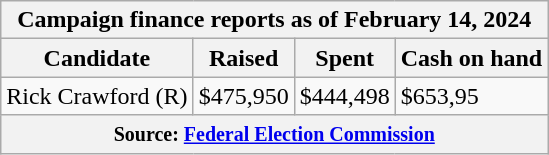<table class="wikitable sortable">
<tr>
<th colspan=4>Campaign finance reports as of February 14, 2024</th>
</tr>
<tr style="text-align:center;">
<th>Candidate</th>
<th>Raised</th>
<th>Spent</th>
<th>Cash on hand</th>
</tr>
<tr>
<td>Rick Crawford (R)</td>
<td>$475,950</td>
<td>$444,498</td>
<td>$653,95</td>
</tr>
<tr>
<th colspan="4"><small>Source: <a href='#'>Federal Election Commission</a></small></th>
</tr>
</table>
